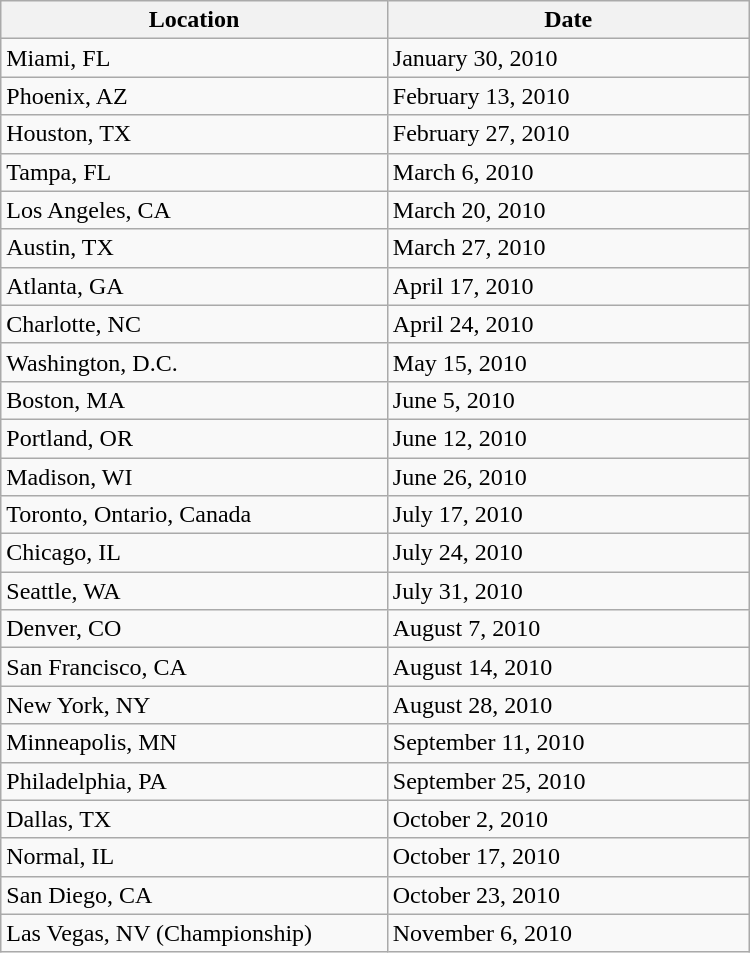<table class="wikitable collapsible collapsed" style="width: 500px">
<tr>
<th scope="col" width="375">Location</th>
<th scope="col" width="375">Date</th>
</tr>
<tr>
<td>Miami, FL</td>
<td>January 30, 2010</td>
</tr>
<tr>
<td>Phoenix, AZ</td>
<td>February 13, 2010</td>
</tr>
<tr>
<td>Houston, TX</td>
<td>February 27, 2010</td>
</tr>
<tr>
<td>Tampa, FL</td>
<td>March 6, 2010</td>
</tr>
<tr>
<td>Los Angeles, CA</td>
<td>March 20, 2010</td>
</tr>
<tr>
<td>Austin, TX</td>
<td>March 27, 2010</td>
</tr>
<tr>
<td>Atlanta, GA</td>
<td>April 17, 2010</td>
</tr>
<tr>
<td>Charlotte, NC</td>
<td>April 24, 2010</td>
</tr>
<tr>
<td>Washington, D.C.</td>
<td>May 15, 2010</td>
</tr>
<tr>
<td>Boston, MA</td>
<td>June 5, 2010</td>
</tr>
<tr>
<td>Portland, OR</td>
<td>June 12, 2010</td>
</tr>
<tr>
<td>Madison, WI</td>
<td>June 26, 2010</td>
</tr>
<tr>
<td>Toronto, Ontario, Canada</td>
<td>July 17, 2010</td>
</tr>
<tr>
<td>Chicago, IL</td>
<td>July 24, 2010</td>
</tr>
<tr>
<td>Seattle, WA</td>
<td>July 31, 2010</td>
</tr>
<tr>
<td>Denver, CO</td>
<td>August 7, 2010</td>
</tr>
<tr>
<td>San Francisco, CA</td>
<td>August 14, 2010</td>
</tr>
<tr>
<td>New York, NY</td>
<td>August 28, 2010</td>
</tr>
<tr>
<td>Minneapolis, MN</td>
<td>September 11, 2010</td>
</tr>
<tr>
<td>Philadelphia, PA</td>
<td>September 25, 2010</td>
</tr>
<tr>
<td>Dallas, TX</td>
<td>October 2, 2010</td>
</tr>
<tr>
<td>Normal, IL</td>
<td>October 17, 2010</td>
</tr>
<tr>
<td>San Diego, CA</td>
<td>October 23, 2010</td>
</tr>
<tr>
<td>Las Vegas, NV (Championship)</td>
<td>November 6, 2010</td>
</tr>
</table>
